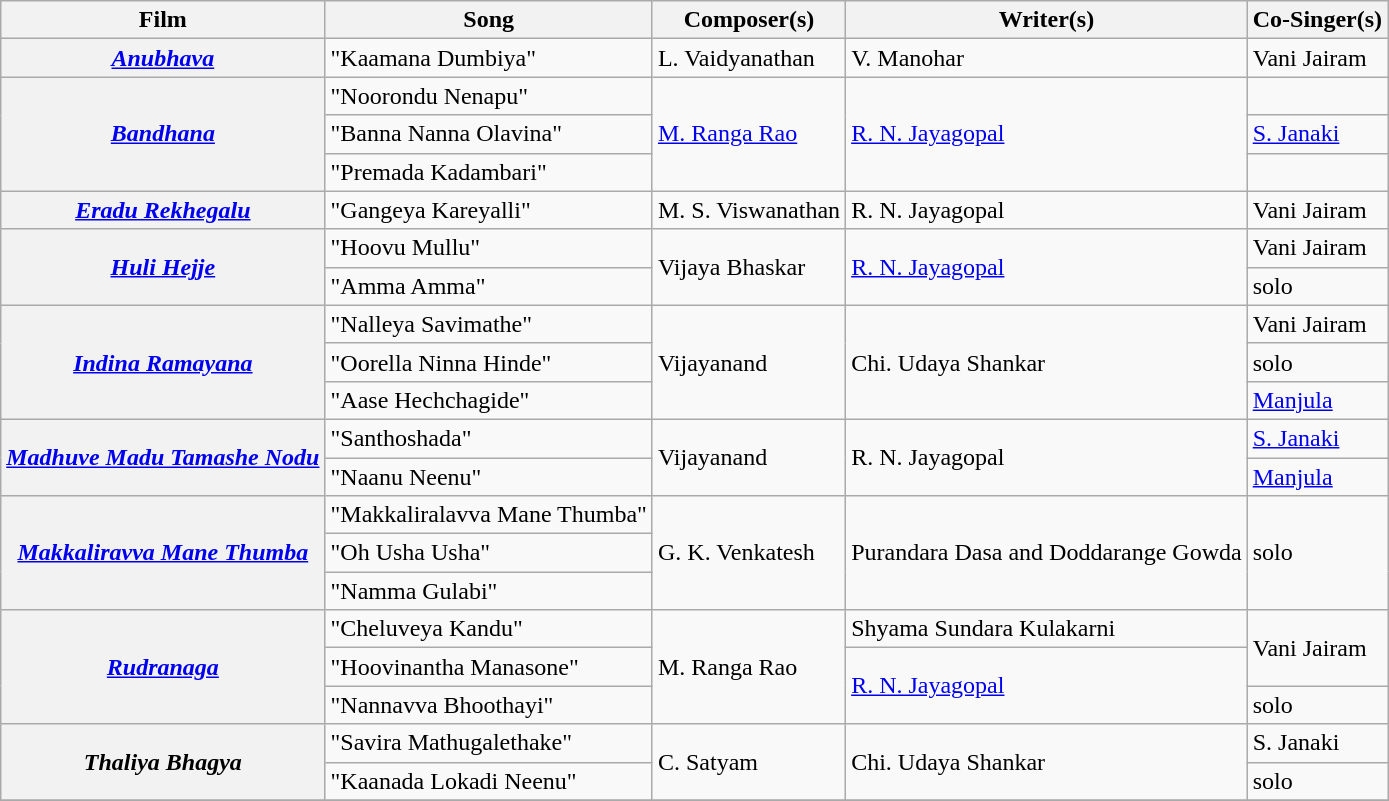<table class="wikitable">
<tr>
<th>Film</th>
<th>Song</th>
<th>Composer(s)</th>
<th>Writer(s)</th>
<th>Co-Singer(s)</th>
</tr>
<tr>
<th Rowspan=><em><a href='#'>Anubhava</a></em></th>
<td>"Kaamana Dumbiya"</td>
<td rowspan=>L. Vaidyanathan</td>
<td rowspan=>V. Manohar</td>
<td>Vani Jairam</td>
</tr>
<tr>
<th Rowspan=3><em><a href='#'>Bandhana</a></em></th>
<td>"Noorondu Nenapu"</td>
<td Rowspan=3><a href='#'>M. Ranga Rao</a></td>
<td Rowspan=3><a href='#'>R. N. Jayagopal</a></td>
<td></td>
</tr>
<tr>
<td>"Banna Nanna Olavina"</td>
<td><a href='#'>S. Janaki</a></td>
</tr>
<tr>
<td>"Premada Kadambari"</td>
<td></td>
</tr>
<tr>
<th><em><a href='#'>Eradu Rekhegalu</a></em></th>
<td>"Gangeya Kareyalli"</td>
<td>M. S. Viswanathan</td>
<td>R. N. Jayagopal</td>
<td>Vani Jairam</td>
</tr>
<tr>
<th Rowspan=2><em><a href='#'>Huli Hejje</a></em></th>
<td>"Hoovu Mullu"</td>
<td Rowspan=2>Vijaya Bhaskar</td>
<td rowspan=2><a href='#'>R. N. Jayagopal</a></td>
<td>Vani Jairam</td>
</tr>
<tr>
<td>"Amma Amma"</td>
<td>solo</td>
</tr>
<tr>
<th Rowspan=3><em><a href='#'>Indina Ramayana</a></em></th>
<td>"Nalleya Savimathe"</td>
<td rowspan=3>Vijayanand</td>
<td rowspan=3>Chi. Udaya Shankar</td>
<td>Vani Jairam</td>
</tr>
<tr>
<td>"Oorella Ninna Hinde"</td>
<td>solo</td>
</tr>
<tr>
<td>"Aase Hechchagide"</td>
<td><a href='#'>Manjula</a></td>
</tr>
<tr>
<th Rowspan=2><em><a href='#'>Madhuve Madu Tamashe Nodu</a></em></th>
<td>"Santhoshada"</td>
<td rowspan=2>Vijayanand</td>
<td rowspan=2>R. N. Jayagopal</td>
<td><a href='#'>S. Janaki</a></td>
</tr>
<tr>
<td>"Naanu Neenu"</td>
<td><a href='#'>Manjula</a></td>
</tr>
<tr>
<th Rowspan=3><em><a href='#'>Makkaliravva Mane Thumba</a></em></th>
<td>"Makkaliralavva Mane Thumba"</td>
<td rowspan=3>G. K. Venkatesh</td>
<td Rowspan=3>Purandara Dasa and Doddarange Gowda</td>
<td rowspan=3>solo</td>
</tr>
<tr>
<td>"Oh Usha Usha"</td>
</tr>
<tr>
<td>"Namma Gulabi"</td>
</tr>
<tr>
<th Rowspan=3><em><a href='#'>Rudranaga</a></em></th>
<td>"Cheluveya Kandu"</td>
<td Rowspan=3>M. Ranga Rao</td>
<td>Shyama Sundara Kulakarni</td>
<td rowspan=2>Vani Jairam</td>
</tr>
<tr>
<td>"Hoovinantha Manasone"</td>
<td rowspan=2><a href='#'>R. N. Jayagopal</a></td>
</tr>
<tr>
<td>"Nannavva Bhoothayi"</td>
<td>solo</td>
</tr>
<tr>
<th Rowspan=2><em>Thaliya Bhagya</em></th>
<td>"Savira Mathugalethake"</td>
<td rowspan=2>C. Satyam</td>
<td rowspan=2>Chi. Udaya Shankar</td>
<td>S. Janaki</td>
</tr>
<tr>
<td>"Kaanada Lokadi Neenu"</td>
<td>solo</td>
</tr>
<tr>
</tr>
</table>
